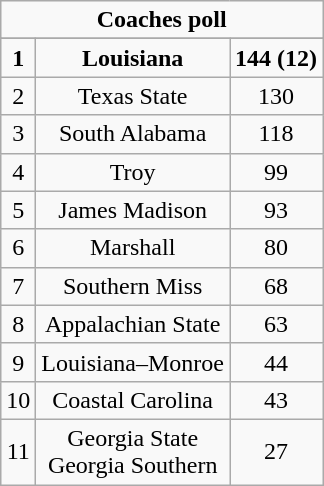<table class="wikitable">
<tr align="center">
<td align="center" Colspan="3"><strong>Coaches poll</strong></td>
</tr>
<tr align="center">
</tr>
<tr align="center">
<td><strong>1</strong></td>
<td><strong>Louisiana</strong></td>
<td><strong>144 (12)</strong></td>
</tr>
<tr align="center">
<td>2</td>
<td>Texas State</td>
<td>130</td>
</tr>
<tr align="center">
<td>3</td>
<td>South Alabama</td>
<td>118</td>
</tr>
<tr align="center">
<td>4</td>
<td>Troy</td>
<td>99</td>
</tr>
<tr align="center">
<td>5</td>
<td>James Madison</td>
<td>93</td>
</tr>
<tr align="center">
<td>6</td>
<td>Marshall</td>
<td>80</td>
</tr>
<tr align="center">
<td>7</td>
<td>Southern Miss</td>
<td>68</td>
</tr>
<tr align="center">
<td>8</td>
<td>Appalachian State</td>
<td>63</td>
</tr>
<tr align="center">
<td>9</td>
<td>Louisiana–Monroe</td>
<td>44</td>
</tr>
<tr align="center">
<td>10</td>
<td>Coastal Carolina</td>
<td>43</td>
</tr>
<tr align="center">
<td rowspan=2>11</td>
<td rowspan=2>Georgia State<br>Georgia Southern</td>
<td rowspan=2>27</td>
</tr>
</table>
